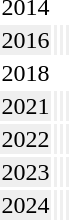<table>
<tr>
<td>2014</td>
<td></td>
<td></td>
<td></td>
</tr>
<tr bgcolor="#EFEFEF">
<td>2016</td>
<td></td>
<td></td>
<td></td>
</tr>
<tr>
<td>2018</td>
<td></td>
<td></td>
<td></td>
</tr>
<tr bgcolor="#EFEFEF">
<td>2021</td>
<td></td>
<td></td>
<td></td>
</tr>
<tr bgcolor="#EFEFEF">
<td>2022</td>
<td></td>
<td></td>
<td></td>
</tr>
<tr bgcolor="#EFEFEF">
<td>2023</td>
<td></td>
<td></td>
<td></td>
</tr>
<tr bgcolor="#EFEFEF">
<td>2024</td>
<td></td>
<td></td>
<td></td>
</tr>
</table>
